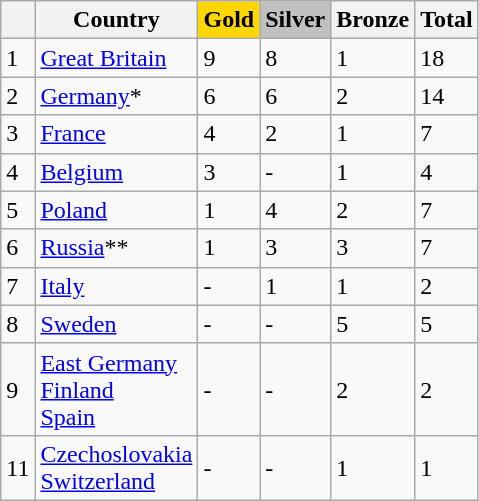<table class="wikitable">
<tr>
<th></th>
<th>Country</th>
<th style="background:gold">Gold</th>
<th style="background:silver">Silver</th>
<th style="background:bronze">Bronze</th>
<th>Total</th>
</tr>
<tr>
<td>1</td>
<td> <a href='#'>Great Britain</a></td>
<td>9</td>
<td>8</td>
<td>1</td>
<td>18</td>
</tr>
<tr>
<td>2</td>
<td> <a href='#'>Germany</a>*</td>
<td>6</td>
<td>6</td>
<td>2</td>
<td>14</td>
</tr>
<tr>
<td>3</td>
<td> <a href='#'>France</a></td>
<td>4</td>
<td>2</td>
<td>1</td>
<td>7</td>
</tr>
<tr>
<td>4</td>
<td> <a href='#'>Belgium</a></td>
<td>3</td>
<td>-</td>
<td>1</td>
<td>4</td>
</tr>
<tr>
<td>5</td>
<td> <a href='#'>Poland</a></td>
<td>1</td>
<td>4</td>
<td>2</td>
<td>7</td>
</tr>
<tr>
<td>6</td>
<td> <a href='#'>Russia</a>**</td>
<td>1</td>
<td>3</td>
<td>3</td>
<td>7</td>
</tr>
<tr>
<td>7</td>
<td> <a href='#'>Italy</a></td>
<td>-</td>
<td>1</td>
<td>1</td>
<td>2</td>
</tr>
<tr>
<td>8</td>
<td> <a href='#'>Sweden</a></td>
<td>-</td>
<td>-</td>
<td>5</td>
<td>5</td>
</tr>
<tr>
<td>9</td>
<td> <a href='#'>East Germany</a> <br>  <a href='#'>Finland</a> <br>  <a href='#'>Spain</a></td>
<td>-</td>
<td>-</td>
<td>2</td>
<td>2</td>
</tr>
<tr>
<td>11</td>
<td> <a href='#'>Czechoslovakia</a> <br>  <a href='#'>Switzerland</a></td>
<td>-</td>
<td>-</td>
<td>1</td>
<td>1</td>
</tr>
</table>
